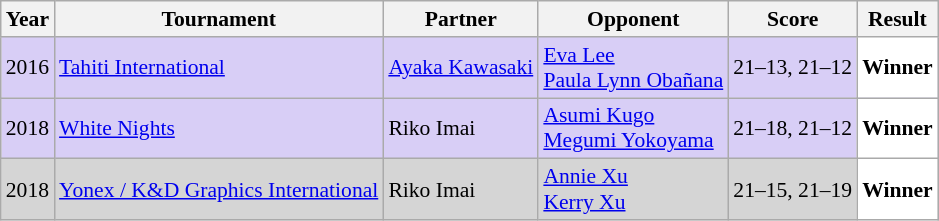<table class="sortable wikitable" style="font-size: 90%;">
<tr>
<th>Year</th>
<th>Tournament</th>
<th>Partner</th>
<th>Opponent</th>
<th>Score</th>
<th>Result</th>
</tr>
<tr style="background:#D8CEF6">
<td align="center">2016</td>
<td align="left"><a href='#'>Tahiti International</a></td>
<td align="left"> <a href='#'>Ayaka Kawasaki</a></td>
<td align="left"> <a href='#'>Eva Lee</a><br> <a href='#'>Paula Lynn Obañana</a></td>
<td align="left">21–13, 21–12</td>
<td style="text-align:left; background:white"> <strong>Winner</strong></td>
</tr>
<tr style="background:#D8CEF6">
<td align="center">2018</td>
<td align="left"><a href='#'>White Nights</a></td>
<td align="left"> Riko Imai</td>
<td align="left"> <a href='#'>Asumi Kugo</a><br> <a href='#'>Megumi Yokoyama</a></td>
<td align="left">21–18, 21–12</td>
<td style="text-align:left; background:white"> <strong>Winner</strong></td>
</tr>
<tr style="background:#D5D5D5">
<td align="center">2018</td>
<td align="left"><a href='#'>Yonex / K&D Graphics International</a></td>
<td align="left"> Riko Imai</td>
<td align="left"> <a href='#'>Annie Xu</a><br> <a href='#'>Kerry Xu</a></td>
<td align="left">21–15, 21–19</td>
<td style="text-align:left; background:white"> <strong>Winner</strong></td>
</tr>
</table>
